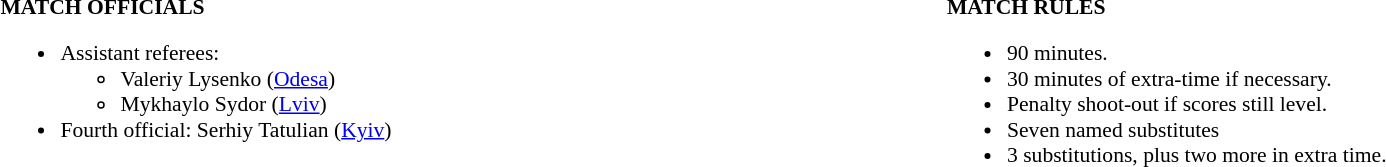<table width=100% style="font-size: 90%">
<tr>
<td width=50% valign=top><br><strong>MATCH OFFICIALS</strong><ul><li>Assistant referees:<ul><li>Valeriy Lysenko (<a href='#'>Odesa</a>)</li><li>Mykhaylo Sydor (<a href='#'>Lviv</a>)</li></ul></li><li>Fourth official: Serhiy Tatulian (<a href='#'>Kyiv</a>)</li></ul></td>
<td width=50% valign=top><br><strong>MATCH RULES</strong><ul><li>90 minutes.</li><li>30 minutes of extra-time if necessary.</li><li>Penalty shoot-out if scores still level.</li><li>Seven named substitutes</li><li>3 substitutions, plus two more in extra time.</li></ul></td>
</tr>
</table>
